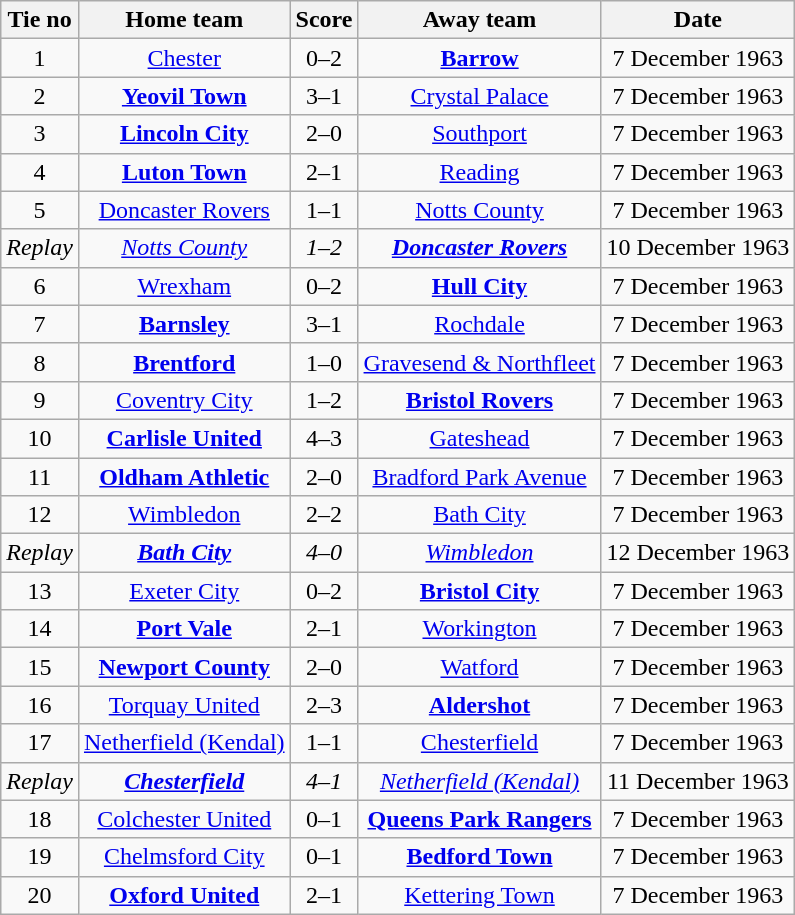<table class="wikitable" style="text-align: center">
<tr>
<th>Tie no</th>
<th>Home team</th>
<th>Score</th>
<th>Away team</th>
<th>Date</th>
</tr>
<tr>
<td>1</td>
<td><a href='#'>Chester</a></td>
<td>0–2</td>
<td><strong><a href='#'>Barrow</a></strong></td>
<td>7 December 1963</td>
</tr>
<tr>
<td>2</td>
<td><strong><a href='#'>Yeovil Town</a></strong></td>
<td>3–1</td>
<td><a href='#'>Crystal Palace</a></td>
<td>7 December 1963</td>
</tr>
<tr>
<td>3</td>
<td><strong><a href='#'>Lincoln City</a></strong></td>
<td>2–0</td>
<td><a href='#'>Southport</a></td>
<td>7 December 1963</td>
</tr>
<tr>
<td>4</td>
<td><strong><a href='#'>Luton Town</a></strong></td>
<td>2–1</td>
<td><a href='#'>Reading</a></td>
<td>7 December 1963</td>
</tr>
<tr>
<td>5</td>
<td><a href='#'>Doncaster Rovers</a></td>
<td>1–1</td>
<td><a href='#'>Notts County</a></td>
<td>7 December 1963</td>
</tr>
<tr>
<td><em>Replay</em></td>
<td><em><a href='#'>Notts County</a></em></td>
<td><em>1–2</em></td>
<td><strong><em><a href='#'>Doncaster Rovers</a></em></strong></td>
<td>10 December 1963</td>
</tr>
<tr>
<td>6</td>
<td><a href='#'>Wrexham</a></td>
<td>0–2</td>
<td><strong><a href='#'>Hull City</a></strong></td>
<td>7 December 1963</td>
</tr>
<tr>
<td>7</td>
<td><strong><a href='#'>Barnsley</a></strong></td>
<td>3–1</td>
<td><a href='#'>Rochdale</a></td>
<td>7 December 1963</td>
</tr>
<tr>
<td>8</td>
<td><strong><a href='#'>Brentford</a></strong></td>
<td>1–0</td>
<td><a href='#'>Gravesend & Northfleet</a></td>
<td>7 December 1963</td>
</tr>
<tr>
<td>9</td>
<td><a href='#'>Coventry City</a></td>
<td>1–2</td>
<td><strong><a href='#'>Bristol Rovers</a></strong></td>
<td>7 December 1963</td>
</tr>
<tr>
<td>10</td>
<td><strong><a href='#'>Carlisle United</a></strong></td>
<td>4–3</td>
<td><a href='#'>Gateshead</a></td>
<td>7 December 1963</td>
</tr>
<tr>
<td>11</td>
<td><strong><a href='#'>Oldham Athletic</a></strong></td>
<td>2–0</td>
<td><a href='#'>Bradford Park Avenue</a></td>
<td>7 December 1963</td>
</tr>
<tr>
<td>12</td>
<td><a href='#'>Wimbledon</a></td>
<td>2–2</td>
<td><a href='#'>Bath City</a></td>
<td>7 December 1963</td>
</tr>
<tr>
<td><em>Replay</em></td>
<td><strong><em><a href='#'>Bath City</a></em></strong></td>
<td><em>4–0</em></td>
<td><em><a href='#'>Wimbledon</a></em></td>
<td>12 December 1963</td>
</tr>
<tr>
<td>13</td>
<td><a href='#'>Exeter City</a></td>
<td>0–2</td>
<td><strong><a href='#'>Bristol City</a></strong></td>
<td>7 December 1963</td>
</tr>
<tr>
<td>14</td>
<td><strong><a href='#'>Port Vale</a></strong></td>
<td>2–1</td>
<td><a href='#'>Workington</a></td>
<td>7 December 1963</td>
</tr>
<tr>
<td>15</td>
<td><strong><a href='#'>Newport County</a></strong></td>
<td>2–0</td>
<td><a href='#'>Watford</a></td>
<td>7 December 1963</td>
</tr>
<tr>
<td>16</td>
<td><a href='#'>Torquay United</a></td>
<td>2–3</td>
<td><strong><a href='#'>Aldershot</a></strong></td>
<td>7 December 1963</td>
</tr>
<tr>
<td>17</td>
<td><a href='#'>Netherfield (Kendal)</a></td>
<td>1–1</td>
<td><a href='#'>Chesterfield</a></td>
<td>7 December 1963</td>
</tr>
<tr>
<td><em>Replay</em></td>
<td><strong><em><a href='#'>Chesterfield</a></em></strong></td>
<td><em>4–1</em></td>
<td><em><a href='#'>Netherfield (Kendal)</a></em></td>
<td>11 December 1963</td>
</tr>
<tr>
<td>18</td>
<td><a href='#'>Colchester United</a></td>
<td>0–1</td>
<td><strong><a href='#'>Queens Park Rangers</a></strong></td>
<td>7 December 1963</td>
</tr>
<tr>
<td>19</td>
<td><a href='#'>Chelmsford City</a></td>
<td>0–1</td>
<td><strong><a href='#'>Bedford Town</a></strong></td>
<td>7 December 1963</td>
</tr>
<tr>
<td>20</td>
<td><strong><a href='#'>Oxford United</a></strong></td>
<td>2–1</td>
<td><a href='#'>Kettering Town</a></td>
<td>7 December 1963</td>
</tr>
</table>
